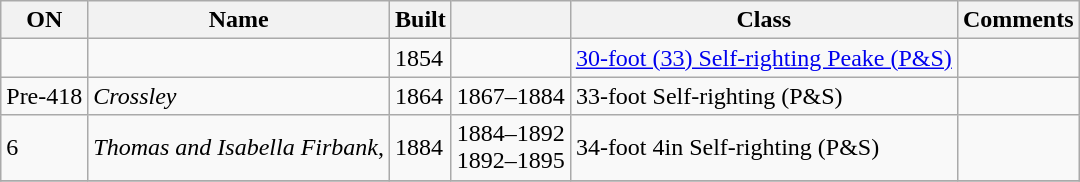<table class="wikitable">
<tr>
<th>ON</th>
<th>Name</th>
<th>Built</th>
<th></th>
<th>Class</th>
<th>Comments</th>
</tr>
<tr>
<td></td>
<td></td>
<td>1854</td>
<td></td>
<td><a href='#'>30-foot (33) Self-righting Peake (P&S)</a></td>
<td></td>
</tr>
<tr>
<td>Pre-418</td>
<td><em>Crossley</em></td>
<td>1864</td>
<td>1867–1884</td>
<td>33-foot Self-righting (P&S)</td>
<td></td>
</tr>
<tr>
<td>6</td>
<td><em>Thomas and Isabella Firbank</em>,<br></td>
<td>1884</td>
<td>1884–1892<br>1892–1895</td>
<td>34-foot 4in Self-righting (P&S)</td>
<td></td>
</tr>
<tr>
</tr>
</table>
